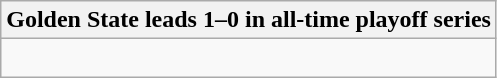<table class="wikitable collapsible collapsed">
<tr>
<th>Golden State leads 1–0 in all-time playoff series</th>
</tr>
<tr>
<td><br></td>
</tr>
</table>
